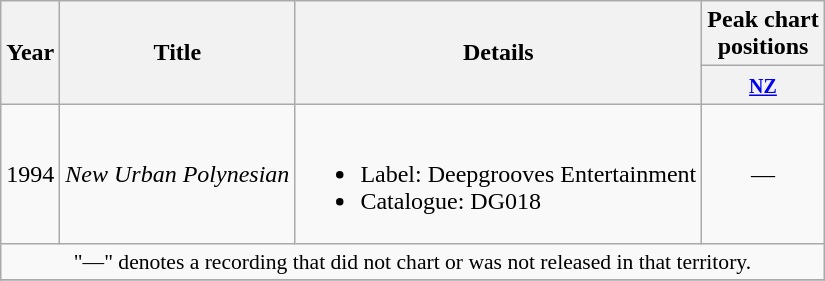<table class="wikitable plainrowheaders">
<tr>
<th rowspan="2">Year</th>
<th rowspan="2">Title</th>
<th rowspan="2">Details</th>
<th>Peak chart<br>positions</th>
</tr>
<tr>
<th><small><a href='#'>NZ</a></small></th>
</tr>
<tr>
<td>1994</td>
<td><em>New Urban Polynesian</em></td>
<td><br><ul><li>Label: Deepgrooves Entertainment</li><li>Catalogue: DG018</li></ul></td>
<td align="center">—</td>
</tr>
<tr>
<td colspan="4" style="font-size:90%" align="center">"—" denotes a recording that did not chart or was not released in that territory.</td>
</tr>
<tr>
</tr>
</table>
